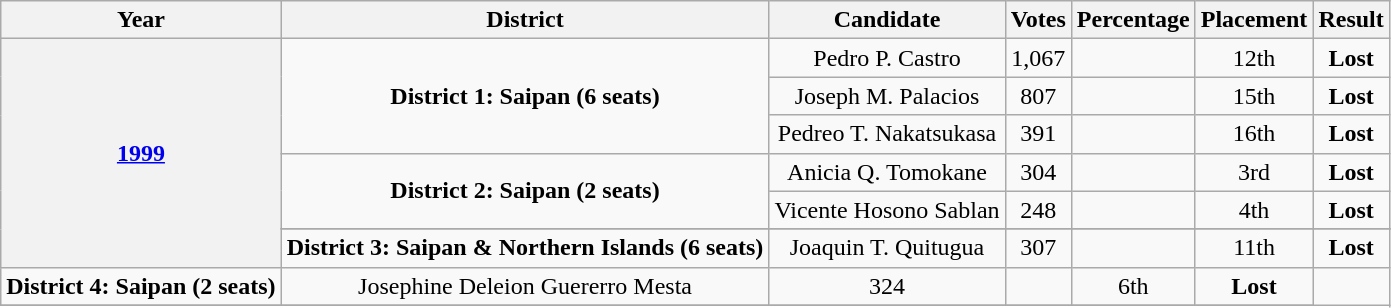<table class="wikitable" style=text-align:center>
<tr>
<th rowspan=1>Year</th>
<th rowspan=1>District</th>
<th rowspan=1>Candidate</th>
<th rowspan=1>Votes</th>
<th rowspan=1>Percentage</th>
<th rowspan=1>Placement</th>
<th rowspan=1>Result</th>
</tr>
<tr>
<th rowspan=7><a href='#'>1999</a></th>
<td rowspan=3><strong>District 1: Saipan (6 seats)</strong></td>
<td>Pedro P. Castro</td>
<td>1,067</td>
<td></td>
<td>12th</td>
<td><strong>Lost</strong></td>
</tr>
<tr>
<td>Joseph M. Palacios</td>
<td>807</td>
<td></td>
<td>15th</td>
<td><strong>Lost</strong></td>
</tr>
<tr>
<td>Pedreo T. Nakatsukasa</td>
<td>391</td>
<td></td>
<td>16th</td>
<td><strong>Lost</strong></td>
</tr>
<tr>
<td rowspan=2><strong>District 2: Saipan (2 seats)</strong></td>
<td>Anicia Q. Tomokane</td>
<td>304</td>
<td></td>
<td>3rd</td>
<td><strong>Lost</strong></td>
</tr>
<tr>
<td>Vicente Hosono Sablan</td>
<td>248</td>
<td></td>
<td>4th</td>
<td><strong>Lost</strong></td>
</tr>
<tr>
</tr>
<tr>
<td rowspan=1><strong>District 3: Saipan & Northern Islands (6 seats)</strong></td>
<td>Joaquin T. Quitugua</td>
<td>307</td>
<td></td>
<td>11th</td>
<td><strong>Lost</strong></td>
</tr>
<tr>
<td rowspan=1><strong>District 4: Saipan (2 seats)</strong></td>
<td>Josephine Deleion Guererro Mesta</td>
<td>324</td>
<td></td>
<td>6th</td>
<td><strong>Lost</strong></td>
</tr>
<tr>
</tr>
</table>
